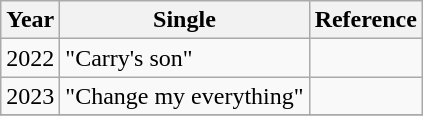<table class="wikitable plainrowheaders" style="text-align:center;">
<tr>
<th scope="col">Year</th>
<th scope="col">Single</th>
<th scope="col">Reference</th>
</tr>
<tr>
<td rowspan="1">2022</td>
<td style="text-align:left;">"Carry's son"<br></td>
<td></td>
</tr>
<tr>
<td rowspan="1">2023</td>
<td style="text-align:left;">"Change my everything"<br></td>
<td></td>
</tr>
<tr>
</tr>
</table>
